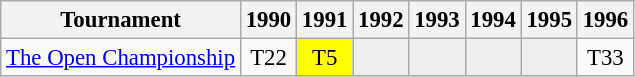<table class="wikitable" style="font-size:95%;text-align:center;">
<tr>
<th>Tournament</th>
<th>1990</th>
<th>1991</th>
<th>1992</th>
<th>1993</th>
<th>1994</th>
<th>1995</th>
<th>1996</th>
</tr>
<tr>
<td align=left><a href='#'>The Open Championship</a></td>
<td>T22</td>
<td style="background:yellow;">T5</td>
<td style="background:#eeeeee;"></td>
<td style="background:#eeeeee;"></td>
<td style="background:#eeeeee;"></td>
<td style="background:#eeeeee;"></td>
<td>T33</td>
</tr>
</table>
